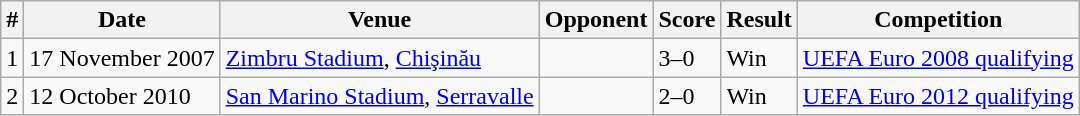<table class="wikitable">
<tr>
<th>#</th>
<th>Date</th>
<th>Venue</th>
<th>Opponent</th>
<th>Score</th>
<th>Result</th>
<th>Competition</th>
</tr>
<tr>
<td>1</td>
<td>17 November 2007</td>
<td><a href='#'>Zimbru Stadium</a>, <a href='#'>Chişinău</a></td>
<td></td>
<td>3–0</td>
<td>Win</td>
<td><a href='#'>UEFA Euro 2008 qualifying</a></td>
</tr>
<tr>
<td>2</td>
<td>12 October 2010</td>
<td><a href='#'>San Marino Stadium</a>, <a href='#'>Serravalle</a></td>
<td></td>
<td>2–0</td>
<td>Win</td>
<td><a href='#'>UEFA Euro 2012 qualifying</a></td>
</tr>
</table>
